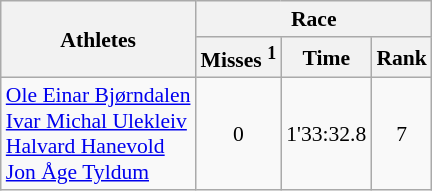<table class="wikitable" style="font-size:90%">
<tr>
<th rowspan=2>Athletes</th>
<th colspan=3>Race</th>
</tr>
<tr>
<th>Misses <sup>1</sup></th>
<th>Time</th>
<th>Rank</th>
</tr>
<tr>
<td><a href='#'>Ole Einar Bjørndalen</a><br><a href='#'>Ivar Michal Ulekleiv</a><br><a href='#'>Halvard Hanevold</a><br><a href='#'>Jon Åge Tyldum</a></td>
<td align=center>0</td>
<td align=center>1'33:32.8</td>
<td align=center>7</td>
</tr>
</table>
